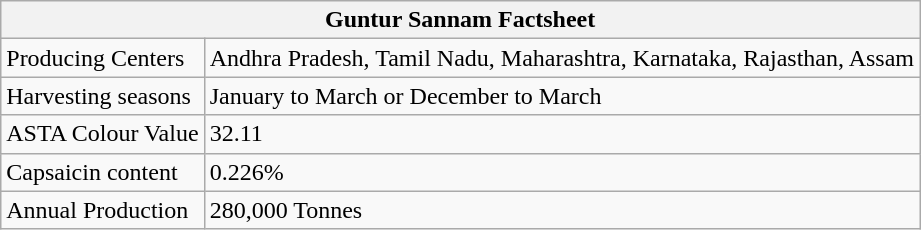<table class="wikitable">
<tr>
<th colspan="2">Guntur Sannam Factsheet</th>
</tr>
<tr>
<td>Producing Centers</td>
<td>Andhra Pradesh, Tamil Nadu, Maharashtra, Karnataka, Rajasthan, Assam</td>
</tr>
<tr>
<td>Harvesting seasons</td>
<td>January to March or December to March</td>
</tr>
<tr>
<td>ASTA Colour Value</td>
<td>32.11</td>
</tr>
<tr>
<td>Capsaicin content</td>
<td>0.226%</td>
</tr>
<tr>
<td>Annual Production</td>
<td>280,000 Tonnes</td>
</tr>
</table>
